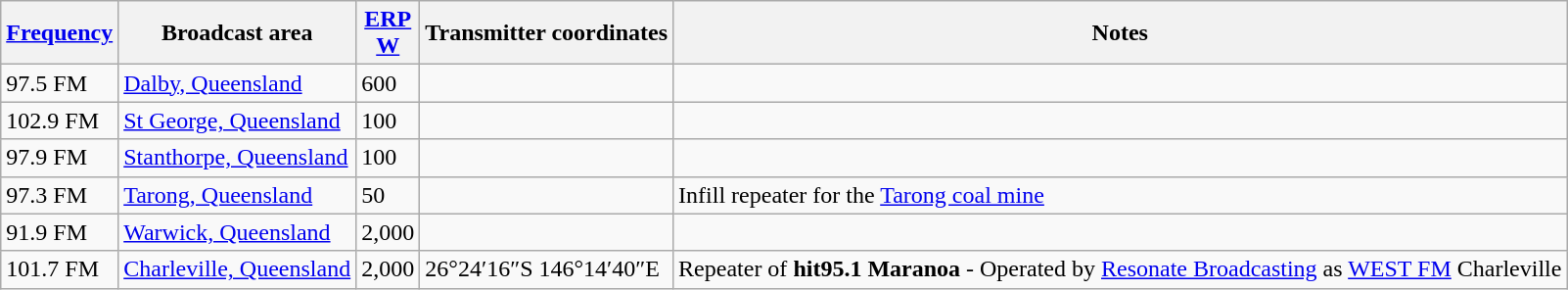<table class="wikitable sortable">
<tr>
<th data-sort-type="number"><a href='#'>Frequency</a></th>
<th>Broadcast area</th>
<th data-sort-type="number"><a href='#'>ERP</a><br><a href='#'>W</a></th>
<th class="unsortable">Transmitter coordinates</th>
<th class="unsortable">Notes</th>
</tr>
<tr>
<td>97.5 FM</td>
<td><a href='#'>Dalby, Queensland</a></td>
<td>600</td>
<td></td>
<td></td>
</tr>
<tr>
<td>102.9 FM</td>
<td><a href='#'>St George, Queensland</a></td>
<td>100</td>
<td></td>
<td></td>
</tr>
<tr>
<td>97.9 FM</td>
<td><a href='#'>Stanthorpe, Queensland</a></td>
<td>100</td>
<td></td>
<td></td>
</tr>
<tr>
<td>97.3 FM</td>
<td><a href='#'>Tarong, Queensland</a></td>
<td>50</td>
<td></td>
<td>Infill repeater for the <a href='#'>Tarong coal mine</a></td>
</tr>
<tr>
<td>91.9 FM</td>
<td><a href='#'>Warwick, Queensland</a></td>
<td>2,000</td>
<td></td>
<td></td>
</tr>
<tr>
<td>101.7 FM</td>
<td><a href='#'>Charleville, Queensland</a></td>
<td>2,000</td>
<td>26°24′16″S 146°14′40″E</td>
<td>Repeater of <strong>hit95.1 Maranoa</strong> - Operated by <a href='#'>Resonate Broadcasting</a> as <a href='#'>WEST FM</a> Charleville</td>
</tr>
</table>
